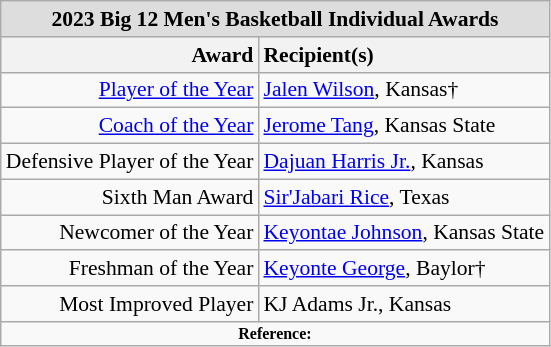<table class="wikitable" style="white-space:nowrap; font-size:90%;">
<tr>
<td colspan="7" style="text-align:center; background:#ddd;"><strong>2023 Big 12 Men's Basketball Individual Awards</strong></td>
</tr>
<tr>
<th style="text-align:right;">Award</th>
<th style="text-align:left;">Recipient(s)</th>
</tr>
<tr>
<td style="text-align:right;"><a href='#'>Player of the Year</a></td>
<td style="text-align:left;"><a href='#'>Jalen Wilson</a>, Kansas†</td>
</tr>
<tr>
<td style="text-align:right;"><a href='#'>Coach of the Year</a></td>
<td style="text-align:left;"><a href='#'>Jerome Tang</a>, Kansas State</td>
</tr>
<tr>
<td style="text-align:right;">Defensive Player of the Year</td>
<td style="text-align:left;"><a href='#'>Dajuan Harris Jr.</a>, Kansas</td>
</tr>
<tr>
<td style="text-align:right;">Sixth Man Award</td>
<td style="text-align:left;"><a href='#'>Sir'Jabari Rice</a>, Texas</td>
</tr>
<tr>
<td style="text-align:right;">Newcomer of the Year</td>
<td style="text-align:left;"><a href='#'>Keyontae Johnson</a>, Kansas State</td>
</tr>
<tr>
<td style="text-align:right;">Freshman of the Year</td>
<td style="text-align:left;"><a href='#'>Keyonte George</a>, Baylor†</td>
</tr>
<tr>
<td style="text-align:right;">Most Improved Player</td>
<td style="text-align:left;">KJ Adams Jr., Kansas</td>
</tr>
<tr>
<td colspan="4"  style="font-size:8pt; text-align:center;"><strong>Reference:</strong></td>
</tr>
</table>
